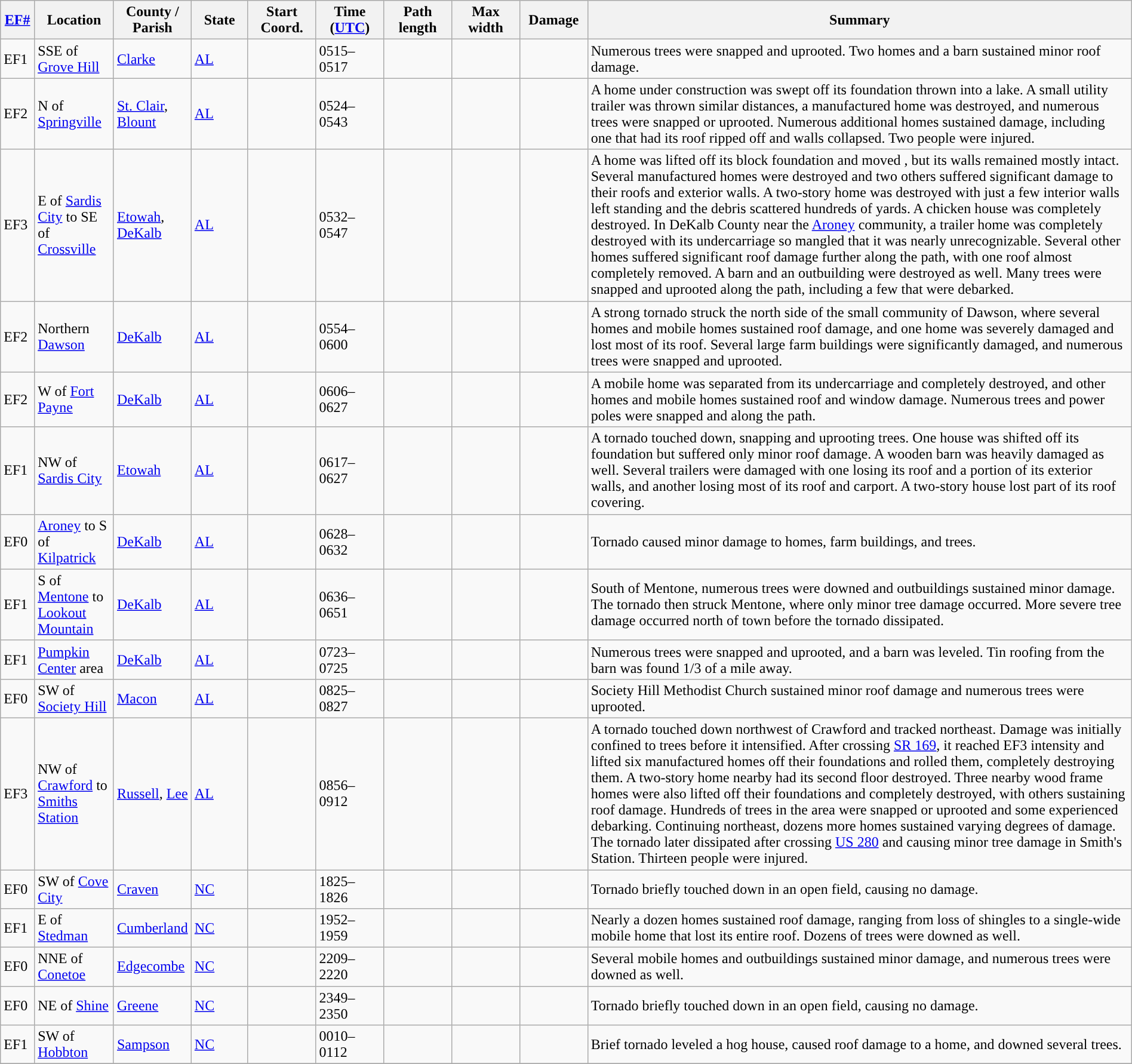<table class="wikitable sortable" style="width:100%;">
<tr>
<th scope="col" width="3%" align="center"><a href='#'>EF#</a></th>
<th scope="col" width="7%" align="center" class="unsortable">Location</th>
<th scope="col" width="6%" align="center" class="unsortable">County / Parish</th>
<th scope="col" width="5%" align="center">State</th>
<th scope="col" width="6%" align="center">Start Coord.</th>
<th scope="col" width="6%" align="center">Time (<a href='#'>UTC</a>)</th>
<th scope="col" width="6%" align="center">Path length</th>
<th scope="col" width="6%" align="center">Max width</th>
<th scope="col" width="6%" align="center">Damage</th>
<th scope="col" width="48%" class="unsortable" align="center">Summary</th>
</tr>
<tr>
<td>EF1</td>
<td>SSE of <a href='#'>Grove Hill</a></td>
<td><a href='#'>Clarke</a></td>
<td><a href='#'>AL</a></td>
<td></td>
<td>0515–0517</td>
<td></td>
<td></td>
<td></td>
<td>Numerous trees were snapped and uprooted. Two homes and a barn sustained minor roof damage.</td>
</tr>
<tr>
<td>EF2</td>
<td>N of <a href='#'>Springville</a></td>
<td><a href='#'>St. Clair</a>, <a href='#'>Blount</a></td>
<td><a href='#'>AL</a></td>
<td></td>
<td>0524–0543</td>
<td></td>
<td></td>
<td></td>
<td>A home under construction was swept off its foundation thrown  into a lake. A small utility trailer was thrown similar distances, a manufactured home was destroyed, and numerous trees were snapped or uprooted. Numerous additional homes sustained damage, including one that had its roof ripped off and walls collapsed. Two people were injured.</td>
</tr>
<tr>
<td>EF3</td>
<td>E of <a href='#'>Sardis City</a> to SE of <a href='#'>Crossville</a></td>
<td><a href='#'>Etowah</a>, <a href='#'>DeKalb</a></td>
<td><a href='#'>AL</a></td>
<td></td>
<td>0532–0547</td>
<td></td>
<td></td>
<td></td>
<td>A home was lifted off its block foundation and moved , but its walls remained mostly intact. Several manufactured homes were destroyed and two others suffered significant damage to their roofs and exterior walls. A two-story home was destroyed with just a few interior walls left standing and the debris scattered hundreds of yards. A chicken house was completely destroyed. In DeKalb County near the <a href='#'>Aroney</a> community, a trailer home was completely destroyed with its undercarriage so mangled that it was nearly unrecognizable. Several other homes suffered significant roof damage further along the path, with one roof almost completely removed. A barn and an outbuilding were destroyed as well. Many trees were snapped and uprooted along the path, including a few that were debarked.</td>
</tr>
<tr>
<td>EF2</td>
<td>Northern <a href='#'>Dawson</a></td>
<td><a href='#'>DeKalb</a></td>
<td><a href='#'>AL</a></td>
<td></td>
<td>0554–0600</td>
<td></td>
<td></td>
<td></td>
<td>A strong tornado struck the north side of the small community of Dawson, where several homes and mobile homes sustained roof damage, and one home was severely damaged and lost most of its roof. Several large farm buildings were significantly damaged, and numerous trees were snapped and uprooted.</td>
</tr>
<tr>
<td>EF2</td>
<td>W of <a href='#'>Fort Payne</a></td>
<td><a href='#'>DeKalb</a></td>
<td><a href='#'>AL</a></td>
<td></td>
<td>0606–0627</td>
<td></td>
<td></td>
<td></td>
<td>A mobile home was separated from its undercarriage and completely destroyed, and other homes and mobile homes sustained roof and window damage. Numerous trees and power poles were snapped and along the path.</td>
</tr>
<tr>
<td>EF1</td>
<td>NW of <a href='#'>Sardis City</a></td>
<td><a href='#'>Etowah</a></td>
<td><a href='#'>AL</a></td>
<td></td>
<td>0617–0627</td>
<td></td>
<td></td>
<td></td>
<td>A tornado touched down, snapping and uprooting trees. One house was shifted off its foundation but suffered only minor roof damage. A wooden barn was heavily damaged as well. Several trailers were damaged with one losing its roof and a portion of its exterior walls, and another losing most of its roof and carport. A two-story house lost part of its roof covering.</td>
</tr>
<tr>
<td>EF0</td>
<td><a href='#'>Aroney</a> to S of <a href='#'>Kilpatrick</a></td>
<td><a href='#'>DeKalb</a></td>
<td><a href='#'>AL</a></td>
<td></td>
<td>0628–0632</td>
<td></td>
<td></td>
<td></td>
<td>Tornado caused minor damage to homes, farm buildings, and trees.</td>
</tr>
<tr>
<td>EF1</td>
<td>S of <a href='#'>Mentone</a> to <a href='#'>Lookout Mountain</a></td>
<td><a href='#'>DeKalb</a></td>
<td><a href='#'>AL</a></td>
<td></td>
<td>0636–0651</td>
<td></td>
<td></td>
<td></td>
<td>South of Mentone, numerous trees were downed and outbuildings sustained minor damage. The tornado then struck Mentone, where only minor tree damage occurred. More severe tree damage occurred north of town before the tornado dissipated.</td>
</tr>
<tr>
<td>EF1</td>
<td><a href='#'>Pumpkin Center</a> area</td>
<td><a href='#'>DeKalb</a></td>
<td><a href='#'>AL</a></td>
<td></td>
<td>0723–0725</td>
<td></td>
<td></td>
<td></td>
<td>Numerous trees were snapped and uprooted, and a barn was leveled. Tin roofing from the barn was found 1/3 of a mile away.</td>
</tr>
<tr>
<td>EF0</td>
<td>SW of <a href='#'>Society Hill</a></td>
<td><a href='#'>Macon</a></td>
<td><a href='#'>AL</a></td>
<td></td>
<td>0825–0827</td>
<td></td>
<td></td>
<td></td>
<td>Society Hill Methodist Church sustained minor roof damage and numerous trees were uprooted.</td>
</tr>
<tr>
<td>EF3</td>
<td>NW of <a href='#'>Crawford</a> to <a href='#'>Smiths Station</a></td>
<td><a href='#'>Russell</a>, <a href='#'>Lee</a></td>
<td><a href='#'>AL</a></td>
<td></td>
<td>0856–0912</td>
<td></td>
<td></td>
<td></td>
<td>A tornado touched down northwest of Crawford and tracked northeast. Damage was initially confined to trees before it intensified. After crossing <a href='#'>SR 169</a>, it reached EF3 intensity and lifted six manufactured homes off their foundations and rolled them, completely destroying them. A two-story home nearby had its second floor destroyed. Three nearby wood frame homes were also lifted off their foundations and completely destroyed, with others sustaining roof damage. Hundreds of trees in the area were snapped or uprooted and some experienced debarking. Continuing northeast, dozens more homes sustained varying degrees of damage. The tornado later dissipated after crossing <a href='#'>US 280</a> and causing minor tree damage in Smith's Station. Thirteen people were injured.</td>
</tr>
<tr>
<td>EF0</td>
<td>SW of <a href='#'>Cove City</a></td>
<td><a href='#'>Craven</a></td>
<td><a href='#'>NC</a></td>
<td></td>
<td>1825–1826</td>
<td></td>
<td></td>
<td></td>
<td>Tornado briefly touched down in an open field, causing no damage.</td>
</tr>
<tr>
<td>EF1</td>
<td>E of <a href='#'>Stedman</a></td>
<td><a href='#'>Cumberland</a></td>
<td><a href='#'>NC</a></td>
<td></td>
<td>1952–1959</td>
<td></td>
<td></td>
<td></td>
<td>Nearly a dozen homes sustained roof damage, ranging from loss of shingles to a single-wide mobile home that lost its entire roof. Dozens of trees were downed as well.</td>
</tr>
<tr>
<td>EF0</td>
<td>NNE of <a href='#'>Conetoe</a></td>
<td><a href='#'>Edgecombe</a></td>
<td><a href='#'>NC</a></td>
<td></td>
<td>2209–2220</td>
<td></td>
<td></td>
<td></td>
<td>Several mobile homes and outbuildings sustained minor damage, and numerous trees were downed as well.</td>
</tr>
<tr>
<td>EF0</td>
<td>NE of <a href='#'>Shine</a></td>
<td><a href='#'>Greene</a></td>
<td><a href='#'>NC</a></td>
<td></td>
<td>2349–2350</td>
<td></td>
<td></td>
<td></td>
<td>Tornado briefly touched down in an open field, causing no damage.</td>
</tr>
<tr>
<td>EF1</td>
<td>SW of <a href='#'>Hobbton</a></td>
<td><a href='#'>Sampson</a></td>
<td><a href='#'>NC</a></td>
<td></td>
<td>0010–0112</td>
<td></td>
<td></td>
<td></td>
<td>Brief tornado leveled a hog house, caused roof damage to a home, and downed several trees.</td>
</tr>
<tr>
</tr>
</table>
